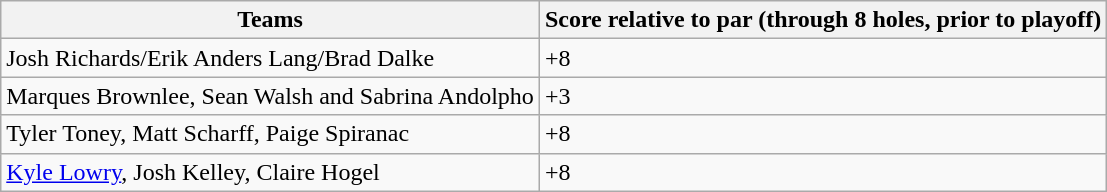<table class="wikitable">
<tr>
<th>Teams</th>
<th>Score relative to par (through 8 holes, prior to playoff)</th>
</tr>
<tr>
<td>Josh Richards/Erik Anders Lang/Brad Dalke</td>
<td>+8</td>
</tr>
<tr>
<td>Marques Brownlee, Sean Walsh and Sabrina Andolpho</td>
<td>+3</td>
</tr>
<tr>
<td>Tyler Toney, Matt Scharff, Paige Spiranac</td>
<td>+8</td>
</tr>
<tr>
<td><a href='#'>Kyle Lowry</a>, Josh Kelley, Claire Hogel</td>
<td>+8</td>
</tr>
</table>
